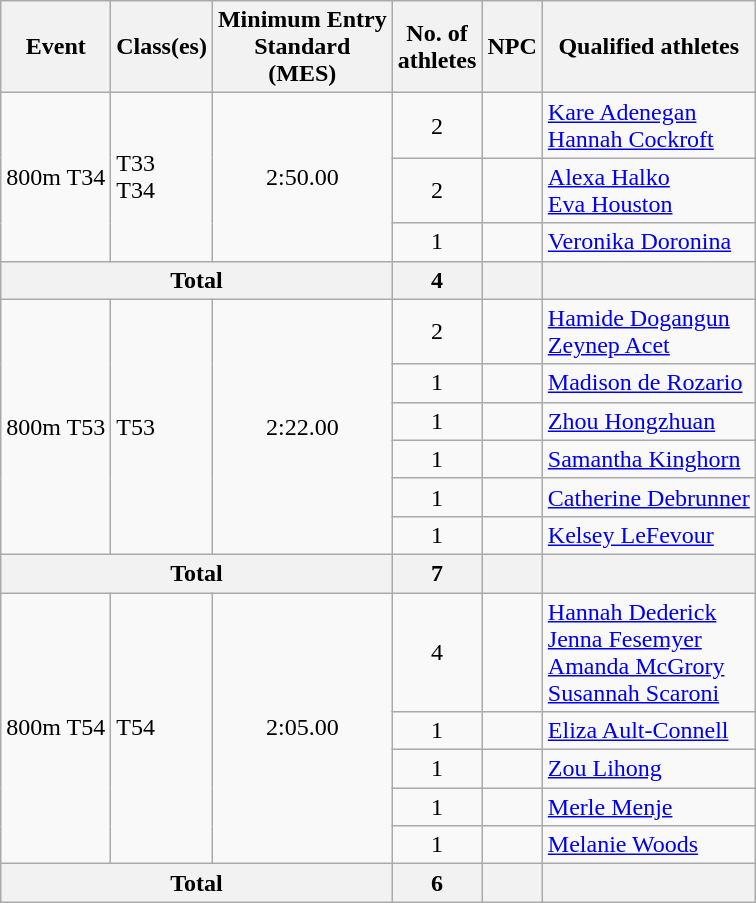<table class="wikitable">
<tr>
<th>Event</th>
<th>Class(es)</th>
<th>Minimum Entry<br> Standard<br> (MES)</th>
<th>No. of<br>athletes</th>
<th>NPC</th>
<th>Qualified athletes</th>
</tr>
<tr>
<td rowspan=3>800m T34</td>
<td rowspan=3>T33<br>T34</td>
<td rowspan=3 align="center">2:50.00</td>
<td align=center>2</td>
<td></td>
<td><a href='#'>Kare Adenegan</a><br> <a href='#'>Hannah Cockroft</a></td>
</tr>
<tr>
<td align=center>2</td>
<td></td>
<td><a href='#'>Alexa Halko</a><br><a href='#'>Eva Houston</a></td>
</tr>
<tr>
<td align=center>1</td>
<td></td>
<td><a href='#'>Veronika Doronina</a></td>
</tr>
<tr>
<th colspan=3>Total</th>
<th>4</th>
<th></th>
<th></th>
</tr>
<tr>
<td rowspan=6>800m T53</td>
<td rowspan=6>T53</td>
<td rowspan=6 align="center">2:22.00</td>
<td align=center>2</td>
<td></td>
<td><a href='#'>Hamide Dogangun</a><br><a href='#'>Zeynep Acet</a></td>
</tr>
<tr>
<td align=center>1</td>
<td></td>
<td><a href='#'>Madison de Rozario</a></td>
</tr>
<tr>
<td align=center>1</td>
<td></td>
<td><a href='#'>Zhou Hongzhuan</a></td>
</tr>
<tr>
<td align=center>1</td>
<td></td>
<td><a href='#'>Samantha Kinghorn</a></td>
</tr>
<tr>
<td align=center>1</td>
<td></td>
<td><a href='#'>Catherine Debrunner</a></td>
</tr>
<tr>
<td align=center>1</td>
<td></td>
<td><a href='#'>Kelsey LeFevour</a></td>
</tr>
<tr>
<th colspan=3>Total</th>
<th>7</th>
<th></th>
<th></th>
</tr>
<tr>
<td rowspan=5>800m T54</td>
<td rowspan=5>T54</td>
<td rowspan=5 align="center">2:05.00</td>
<td align=center>4</td>
<td></td>
<td><a href='#'>Hannah Dederick</a><br><a href='#'>Jenna Fesemyer</a><br><a href='#'>Amanda McGrory</a><br> <a href='#'>Susannah Scaroni</a></td>
</tr>
<tr>
<td align=center>1</td>
<td></td>
<td><a href='#'>Eliza Ault-Connell</a></td>
</tr>
<tr>
<td align=center>1</td>
<td></td>
<td><a href='#'>Zou Lihong</a></td>
</tr>
<tr>
<td align=center>1</td>
<td></td>
<td><a href='#'>Merle Menje</a></td>
</tr>
<tr>
<td align=center>1</td>
<td></td>
<td><a href='#'>Melanie Woods</a></td>
</tr>
<tr>
<th colspan=3>Total</th>
<th>6</th>
<th></th>
<th></th>
</tr>
</table>
